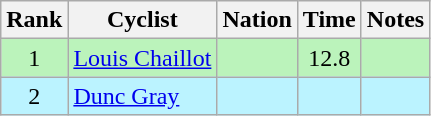<table class="wikitable sortable" style="text-align:center">
<tr>
<th>Rank</th>
<th>Cyclist</th>
<th>Nation</th>
<th>Time</th>
<th>Notes</th>
</tr>
<tr bgcolor=bbf3bb>
<td>1</td>
<td align=left><a href='#'>Louis Chaillot</a></td>
<td align=left></td>
<td>12.8</td>
<td></td>
</tr>
<tr bgcolor=bbf3ff>
<td>2</td>
<td align=left><a href='#'>Dunc Gray</a></td>
<td align=left></td>
<td></td>
<td></td>
</tr>
</table>
